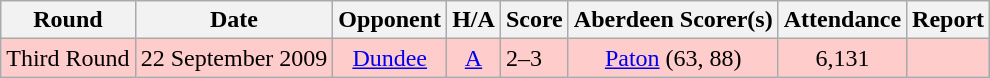<table class="wikitable" style="text-align:center">
<tr>
<th>Round</th>
<th>Date</th>
<th>Opponent</th>
<th>H/A</th>
<th>Score</th>
<th>Aberdeen Scorer(s)</th>
<th>Attendance</th>
<th>Report</th>
</tr>
<tr bgcolor=#FFCCCC>
<td>Third Round</td>
<td>22 September 2009</td>
<td><a href='#'>Dundee</a></td>
<td><a href='#'>A</a></td>
<td align=left>2–3 </td>
<td><a href='#'>Paton</a> (63, 88)</td>
<td>6,131</td>
<td></td>
</tr>
</table>
